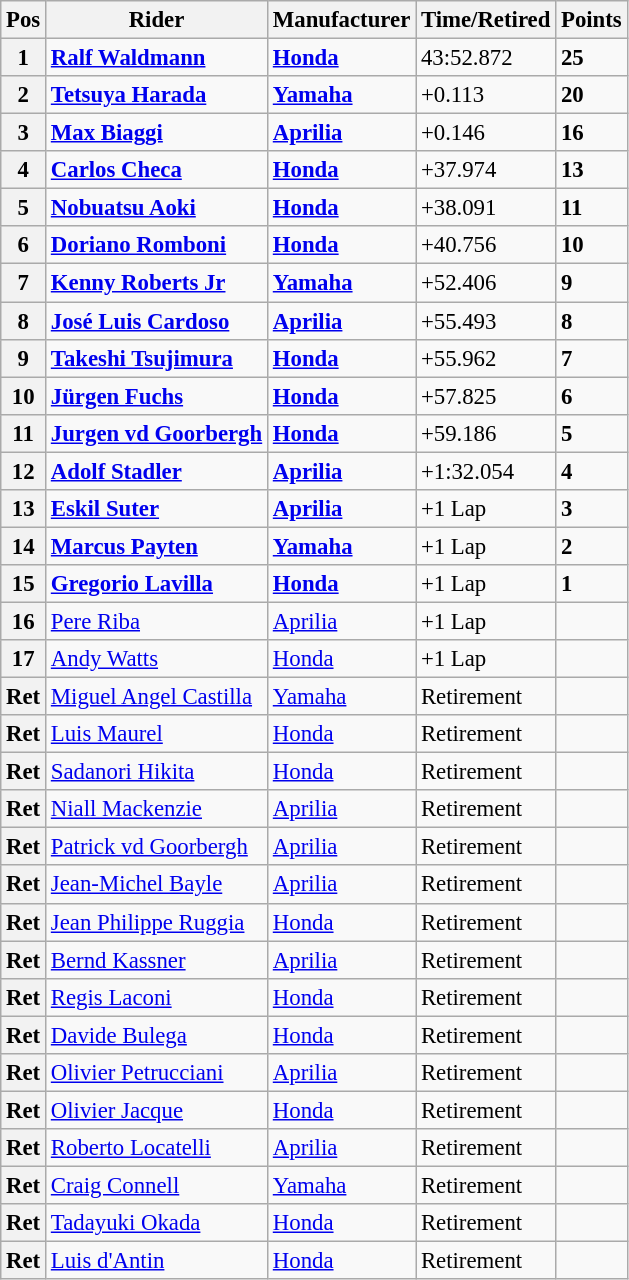<table class="wikitable" style="font-size: 95%;">
<tr>
<th>Pos</th>
<th>Rider</th>
<th>Manufacturer</th>
<th>Time/Retired</th>
<th>Points</th>
</tr>
<tr>
<th>1</th>
<td> <strong><a href='#'>Ralf Waldmann</a></strong></td>
<td><strong><a href='#'>Honda</a></strong></td>
<td>43:52.872</td>
<td><strong>25</strong></td>
</tr>
<tr>
<th>2</th>
<td> <strong><a href='#'>Tetsuya Harada</a></strong></td>
<td><strong><a href='#'>Yamaha</a></strong></td>
<td>+0.113</td>
<td><strong>20</strong></td>
</tr>
<tr>
<th>3</th>
<td> <strong><a href='#'>Max Biaggi</a></strong></td>
<td><strong><a href='#'>Aprilia</a></strong></td>
<td>+0.146</td>
<td><strong>16</strong></td>
</tr>
<tr>
<th>4</th>
<td> <strong><a href='#'>Carlos Checa</a></strong></td>
<td><strong><a href='#'>Honda</a></strong></td>
<td>+37.974</td>
<td><strong>13</strong></td>
</tr>
<tr>
<th>5</th>
<td> <strong><a href='#'>Nobuatsu Aoki</a></strong></td>
<td><strong><a href='#'>Honda</a></strong></td>
<td>+38.091</td>
<td><strong>11</strong></td>
</tr>
<tr>
<th>6</th>
<td> <strong><a href='#'>Doriano Romboni</a></strong></td>
<td><strong><a href='#'>Honda</a></strong></td>
<td>+40.756</td>
<td><strong>10</strong></td>
</tr>
<tr>
<th>7</th>
<td> <strong><a href='#'>Kenny Roberts Jr</a></strong></td>
<td><strong><a href='#'>Yamaha</a></strong></td>
<td>+52.406</td>
<td><strong>9</strong></td>
</tr>
<tr>
<th>8</th>
<td> <strong><a href='#'>José Luis Cardoso</a></strong></td>
<td><strong><a href='#'>Aprilia</a></strong></td>
<td>+55.493</td>
<td><strong>8</strong></td>
</tr>
<tr>
<th>9</th>
<td> <strong><a href='#'>Takeshi Tsujimura</a></strong></td>
<td><strong><a href='#'>Honda</a></strong></td>
<td>+55.962</td>
<td><strong>7</strong></td>
</tr>
<tr>
<th>10</th>
<td> <strong><a href='#'>Jürgen Fuchs</a></strong></td>
<td><strong><a href='#'>Honda</a></strong></td>
<td>+57.825</td>
<td><strong>6</strong></td>
</tr>
<tr>
<th>11</th>
<td> <strong><a href='#'>Jurgen vd Goorbergh</a></strong></td>
<td><strong><a href='#'>Honda</a></strong></td>
<td>+59.186</td>
<td><strong>5</strong></td>
</tr>
<tr>
<th>12</th>
<td> <strong><a href='#'>Adolf Stadler</a></strong></td>
<td><strong><a href='#'>Aprilia</a></strong></td>
<td>+1:32.054</td>
<td><strong>4</strong></td>
</tr>
<tr>
<th>13</th>
<td> <strong><a href='#'>Eskil Suter</a></strong></td>
<td><strong><a href='#'>Aprilia</a></strong></td>
<td>+1 Lap</td>
<td><strong>3</strong></td>
</tr>
<tr>
<th>14</th>
<td> <strong><a href='#'>Marcus Payten</a></strong></td>
<td><strong><a href='#'>Yamaha</a></strong></td>
<td>+1 Lap</td>
<td><strong>2</strong></td>
</tr>
<tr>
<th>15</th>
<td> <strong><a href='#'>Gregorio Lavilla</a></strong></td>
<td><strong><a href='#'>Honda</a></strong></td>
<td>+1 Lap</td>
<td><strong>1</strong></td>
</tr>
<tr>
<th>16</th>
<td> <a href='#'>Pere Riba</a></td>
<td><a href='#'>Aprilia</a></td>
<td>+1 Lap</td>
<td></td>
</tr>
<tr>
<th>17</th>
<td> <a href='#'>Andy Watts</a></td>
<td><a href='#'>Honda</a></td>
<td>+1 Lap</td>
<td></td>
</tr>
<tr>
<th>Ret</th>
<td> <a href='#'>Miguel Angel Castilla</a></td>
<td><a href='#'>Yamaha</a></td>
<td>Retirement</td>
<td></td>
</tr>
<tr>
<th>Ret</th>
<td> <a href='#'>Luis Maurel</a></td>
<td><a href='#'>Honda</a></td>
<td>Retirement</td>
<td></td>
</tr>
<tr>
<th>Ret</th>
<td> <a href='#'>Sadanori Hikita</a></td>
<td><a href='#'>Honda</a></td>
<td>Retirement</td>
<td></td>
</tr>
<tr>
<th>Ret</th>
<td> <a href='#'>Niall Mackenzie</a></td>
<td><a href='#'>Aprilia</a></td>
<td>Retirement</td>
<td></td>
</tr>
<tr>
<th>Ret</th>
<td> <a href='#'>Patrick vd Goorbergh</a></td>
<td><a href='#'>Aprilia</a></td>
<td>Retirement</td>
<td></td>
</tr>
<tr>
<th>Ret</th>
<td> <a href='#'>Jean-Michel Bayle</a></td>
<td><a href='#'>Aprilia</a></td>
<td>Retirement</td>
<td></td>
</tr>
<tr>
<th>Ret</th>
<td> <a href='#'>Jean Philippe Ruggia</a></td>
<td><a href='#'>Honda</a></td>
<td>Retirement</td>
<td></td>
</tr>
<tr>
<th>Ret</th>
<td> <a href='#'>Bernd Kassner</a></td>
<td><a href='#'>Aprilia</a></td>
<td>Retirement</td>
<td></td>
</tr>
<tr>
<th>Ret</th>
<td> <a href='#'>Regis Laconi</a></td>
<td><a href='#'>Honda</a></td>
<td>Retirement</td>
<td></td>
</tr>
<tr>
<th>Ret</th>
<td> <a href='#'>Davide Bulega</a></td>
<td><a href='#'>Honda</a></td>
<td>Retirement</td>
<td></td>
</tr>
<tr>
<th>Ret</th>
<td> <a href='#'>Olivier Petrucciani</a></td>
<td><a href='#'>Aprilia</a></td>
<td>Retirement</td>
<td></td>
</tr>
<tr>
<th>Ret</th>
<td> <a href='#'>Olivier Jacque</a></td>
<td><a href='#'>Honda</a></td>
<td>Retirement</td>
<td></td>
</tr>
<tr>
<th>Ret</th>
<td> <a href='#'>Roberto Locatelli</a></td>
<td><a href='#'>Aprilia</a></td>
<td>Retirement</td>
<td></td>
</tr>
<tr>
<th>Ret</th>
<td> <a href='#'>Craig Connell</a></td>
<td><a href='#'>Yamaha</a></td>
<td>Retirement</td>
<td></td>
</tr>
<tr>
<th>Ret</th>
<td> <a href='#'>Tadayuki Okada</a></td>
<td><a href='#'>Honda</a></td>
<td>Retirement</td>
<td></td>
</tr>
<tr>
<th>Ret</th>
<td> <a href='#'>Luis d'Antin</a></td>
<td><a href='#'>Honda</a></td>
<td>Retirement</td>
<td></td>
</tr>
</table>
